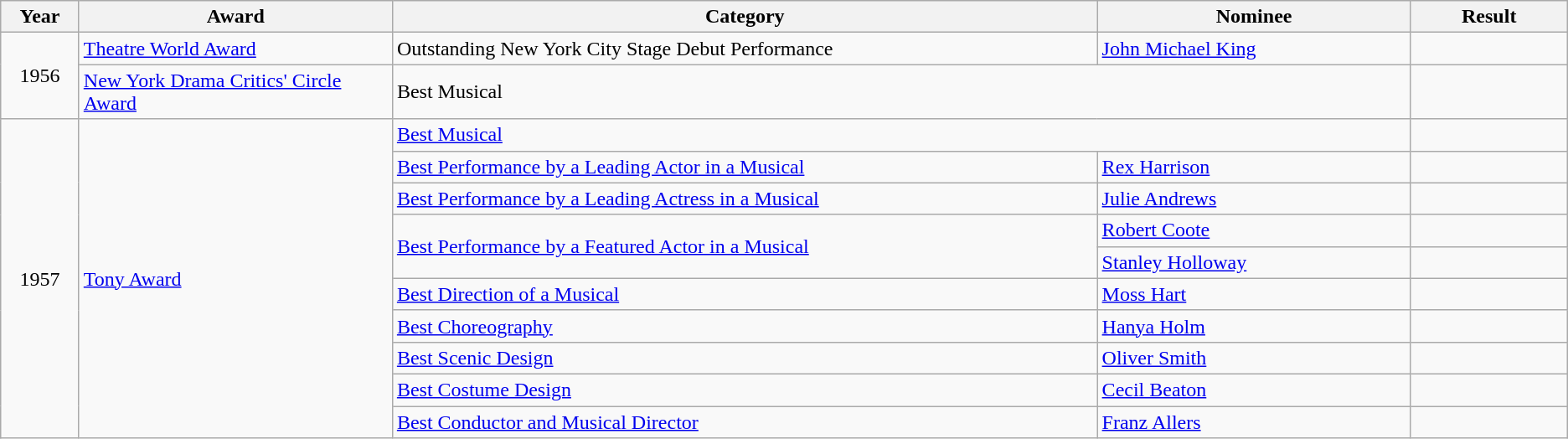<table class="wikitable">
<tr>
<th width="5%">Year</th>
<th width="20%">Award</th>
<th width="45%">Category</th>
<th width="20%">Nominee</th>
<th width="10%">Result</th>
</tr>
<tr>
<td rowspan="2" align="center">1956</td>
<td><a href='#'>Theatre World Award</a></td>
<td>Outstanding New York City Stage Debut Performance</td>
<td><a href='#'>John Michael King</a></td>
<td></td>
</tr>
<tr>
<td><a href='#'>New York Drama Critics' Circle Award</a></td>
<td colspan="2">Best Musical</td>
<td></td>
</tr>
<tr>
<td rowspan="10" align="center">1957</td>
<td rowspan="10"><a href='#'>Tony Award</a></td>
<td colspan="2"><a href='#'>Best Musical</a></td>
<td></td>
</tr>
<tr>
<td><a href='#'>Best Performance by a Leading Actor in a Musical</a></td>
<td><a href='#'>Rex Harrison</a></td>
<td></td>
</tr>
<tr>
<td><a href='#'>Best Performance by a Leading Actress in a Musical</a></td>
<td><a href='#'>Julie Andrews</a></td>
<td></td>
</tr>
<tr>
<td rowspan="2"><a href='#'>Best Performance by a Featured Actor in a Musical</a></td>
<td><a href='#'>Robert Coote</a></td>
<td></td>
</tr>
<tr>
<td><a href='#'>Stanley Holloway</a></td>
<td></td>
</tr>
<tr>
<td><a href='#'>Best Direction of a Musical</a></td>
<td><a href='#'>Moss Hart</a></td>
<td></td>
</tr>
<tr>
<td><a href='#'>Best Choreography</a></td>
<td><a href='#'>Hanya Holm</a></td>
<td></td>
</tr>
<tr>
<td><a href='#'>Best Scenic Design</a></td>
<td><a href='#'>Oliver Smith</a></td>
<td></td>
</tr>
<tr>
<td><a href='#'>Best Costume Design</a></td>
<td><a href='#'>Cecil Beaton</a></td>
<td></td>
</tr>
<tr>
<td><a href='#'>Best Conductor and Musical Director</a></td>
<td><a href='#'>Franz Allers</a></td>
<td></td>
</tr>
</table>
